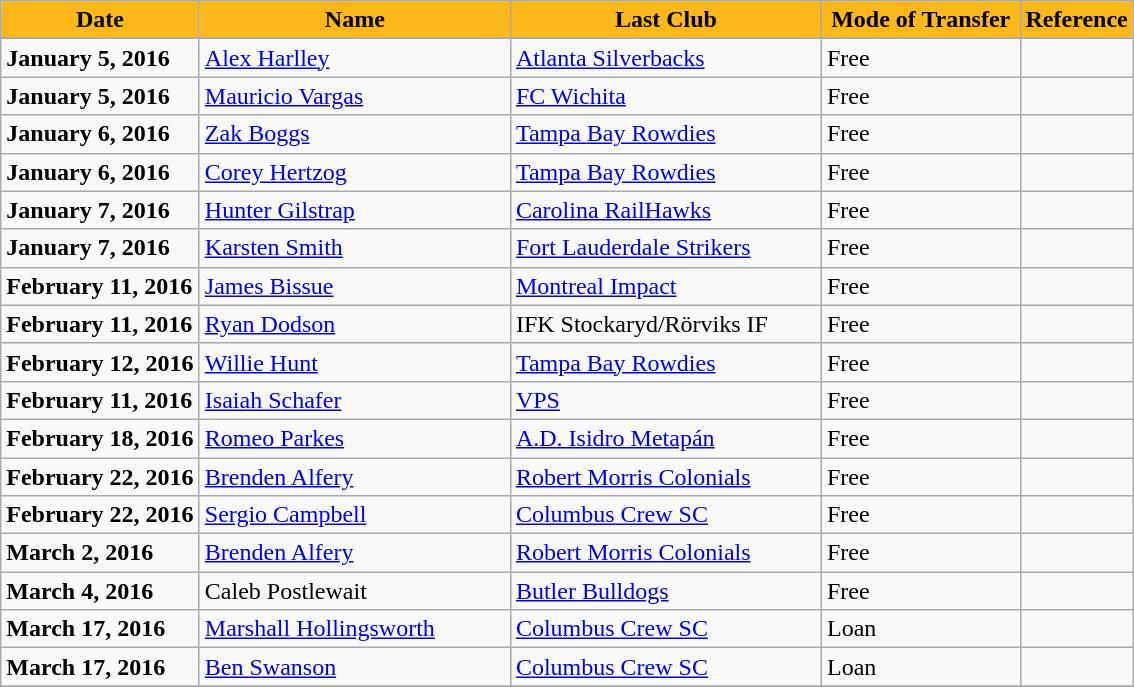<table class="wikitable sortable">
<tr>
<th style="color:black; background:#FCB819; width:125px;">Date</th>
<th style="color:black; background:#FCB819; width:200px;">Name</th>
<th style="color:black; background:#FCB819; width:200px;">Last Club</th>
<th style="color:black; background:#FCB819; width:125px;">Mode of Transfer</th>
<th style="color:black; background:#FCB819; width:50px;">Reference</th>
</tr>
<tr>
<td><strong>January 5, 2016</strong></td>
<td> <a href='#'>Alex Harlley</a></td>
<td> <a href='#'>Atlanta Silverbacks</a></td>
<td>Free</td>
<td></td>
</tr>
<tr>
<td><strong>January 5, 2016</strong></td>
<td> <a href='#'>Mauricio Vargas</a></td>
<td> <a href='#'>FC Wichita</a></td>
<td>Free</td>
<td></td>
</tr>
<tr>
<td><strong>January 6, 2016</strong></td>
<td> <a href='#'>Zak Boggs</a></td>
<td> <a href='#'>Tampa Bay Rowdies</a></td>
<td>Free</td>
<td></td>
</tr>
<tr>
<td><strong>January 6, 2016</strong></td>
<td> <a href='#'>Corey Hertzog</a></td>
<td> <a href='#'>Tampa Bay Rowdies</a></td>
<td>Free</td>
<td></td>
</tr>
<tr>
<td><strong>January 7, 2016</strong></td>
<td> <a href='#'>Hunter Gilstrap</a></td>
<td> <a href='#'>Carolina RailHawks</a></td>
<td>Free</td>
<td></td>
</tr>
<tr>
<td><strong>January 7, 2016</strong></td>
<td> <a href='#'>Karsten Smith</a></td>
<td> <a href='#'>Fort Lauderdale Strikers</a></td>
<td>Free</td>
<td></td>
</tr>
<tr>
<td><strong>February 11, 2016</strong></td>
<td> <a href='#'>James Bissue</a></td>
<td> <a href='#'>Montreal Impact</a></td>
<td>Free</td>
<td></td>
</tr>
<tr>
<td><strong>February 11, 2016</strong></td>
<td> <a href='#'>Ryan Dodson</a></td>
<td> IFK Stockaryd/Rörviks IF</td>
<td>Free</td>
<td></td>
</tr>
<tr>
<td><strong>February 12, 2016</strong></td>
<td> <a href='#'>Willie Hunt</a></td>
<td> <a href='#'>Tampa Bay Rowdies</a></td>
<td>Free</td>
<td></td>
</tr>
<tr>
<td><strong>February 11, 2016</strong></td>
<td> <a href='#'>Isaiah Schafer</a></td>
<td> <a href='#'>VPS</a></td>
<td>Free</td>
<td></td>
</tr>
<tr>
<td><strong>February 18, 2016</strong></td>
<td> <a href='#'>Romeo Parkes</a></td>
<td> <a href='#'>A.D. Isidro Metapán</a></td>
<td>Free</td>
<td></td>
</tr>
<tr>
<td><strong>February 22, 2016</strong></td>
<td> <a href='#'>Brenden Alfery</a></td>
<td> <a href='#'>Robert Morris Colonials</a></td>
<td>Free</td>
<td></td>
</tr>
<tr>
<td><strong>February 22, 2016</strong></td>
<td> <a href='#'>Sergio Campbell</a></td>
<td> <a href='#'>Columbus Crew SC</a></td>
<td>Free</td>
<td></td>
</tr>
<tr>
<td><strong>March 2, 2016</strong></td>
<td> <a href='#'>Brenden Alfery</a></td>
<td> <a href='#'>Robert Morris Colonials</a></td>
<td>Free</td>
<td></td>
</tr>
<tr>
<td><strong>March 4, 2016</strong></td>
<td> Caleb Postlewait</td>
<td> <a href='#'>Butler Bulldogs</a></td>
<td>Free</td>
<td></td>
</tr>
<tr>
<td><strong>March 17, 2016</strong></td>
<td> <a href='#'>Marshall Hollingsworth</a></td>
<td> <a href='#'>Columbus Crew SC</a></td>
<td>Loan</td>
<td></td>
</tr>
<tr>
<td><strong>March 17, 2016</strong></td>
<td> <a href='#'>Ben Swanson</a></td>
<td> <a href='#'>Columbus Crew SC</a></td>
<td>Loan</td>
<td></td>
</tr>
<tr>
</tr>
</table>
